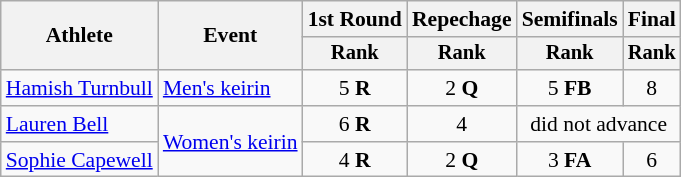<table class=wikitable style=font-size:90%;text-align:center>
<tr>
<th rowspan=2>Athlete</th>
<th rowspan=2>Event</th>
<th>1st Round</th>
<th>Repechage</th>
<th>Semifinals</th>
<th>Final</th>
</tr>
<tr style=font-size:95%>
<th>Rank</th>
<th>Rank</th>
<th>Rank</th>
<th>Rank</th>
</tr>
<tr align=center>
<td align=left><a href='#'>Hamish Turnbull</a></td>
<td align=left><a href='#'>Men's keirin</a></td>
<td>5 <strong>R</strong></td>
<td>2 <strong>Q</strong></td>
<td>5 <strong>FB</strong></td>
<td>8</td>
</tr>
<tr align=center>
<td align=left><a href='#'>Lauren Bell</a></td>
<td align=left rowspan=2><a href='#'>Women's keirin</a></td>
<td>6 <strong>R</strong></td>
<td>4</td>
<td colspan=2>did not advance</td>
</tr>
<tr align=center>
<td align=left><a href='#'>Sophie Capewell</a></td>
<td>4 <strong>R</strong></td>
<td>2 <strong>Q</strong></td>
<td>3 <strong>FA</strong></td>
<td>6</td>
</tr>
</table>
